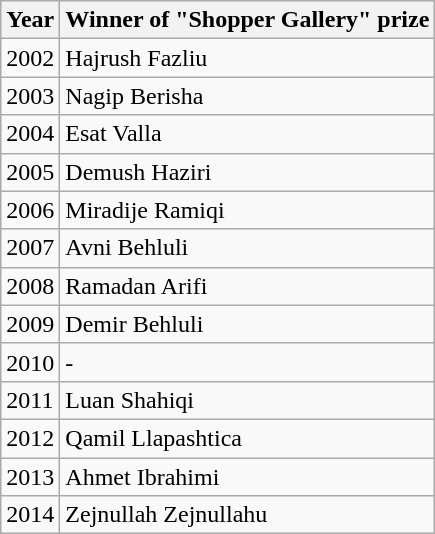<table class="wikitable">
<tr>
<th>Year</th>
<th>Winner of "Shopper Gallery" prize</th>
</tr>
<tr>
<td>2002</td>
<td>Hajrush Fazliu</td>
</tr>
<tr>
<td>2003</td>
<td>Nagip Berisha</td>
</tr>
<tr>
<td>2004</td>
<td>Esat Valla</td>
</tr>
<tr>
<td>2005</td>
<td>Demush Haziri</td>
</tr>
<tr>
<td>2006</td>
<td>Miradije Ramiqi</td>
</tr>
<tr>
<td>2007</td>
<td>Avni Behluli</td>
</tr>
<tr>
<td>2008</td>
<td>Ramadan Arifi</td>
</tr>
<tr>
<td>2009</td>
<td>Demir Behluli</td>
</tr>
<tr>
<td>2010</td>
<td>-</td>
</tr>
<tr>
<td>2011</td>
<td>Luan Shahiqi</td>
</tr>
<tr>
<td>2012</td>
<td>Qamil Llapashtica</td>
</tr>
<tr>
<td>2013</td>
<td>Ahmet Ibrahimi</td>
</tr>
<tr>
<td>2014</td>
<td>Zejnullah Zejnullahu</td>
</tr>
</table>
